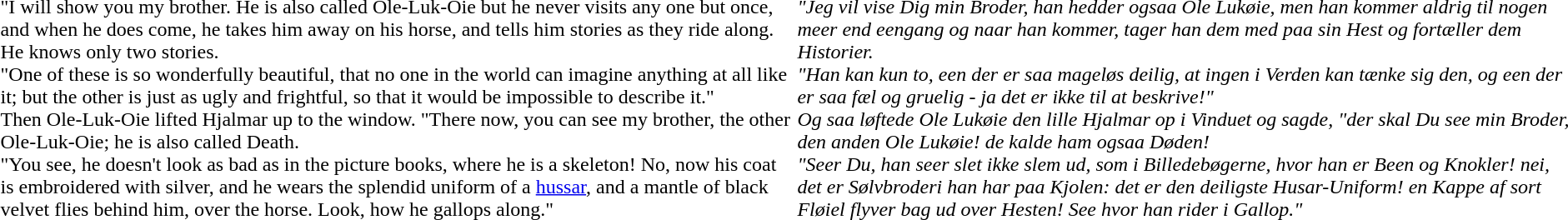<table>
<tr>
<td><br>"I will show you my brother. He is also called Ole-Luk-Oie but he never visits any one but once, and when he does come, he takes him away on his horse, and tells him stories as they ride along. He knows only two stories.<br>"One of these is so wonderfully beautiful, that no one in the world can imagine anything at all like it; but the other is just as ugly and frightful, so that it would be impossible to describe it."<br>Then Ole-Luk-Oie lifted Hjalmar up to the window.  "There now, you can see my brother, the other Ole-Luk-Oie; he is also called Death.<br>"You see, he doesn't look as bad as in the picture books, where he is a skeleton! No, now his coat is embroidered with silver, and he wears the splendid uniform of a <a href='#'>hussar</a>, and a mantle of black velvet flies behind him, over the horse. Look, how he gallops along."</td>
<td><br><em>"Jeg vil vise Dig min Broder, han hedder ogsaa Ole Lukøie, men han kommer aldrig til nogen meer end eengang og naar han kommer, tager han dem med paa sin Hest og fortæller dem Historier.</em><br><em>"Han kan kun to, een der er saa mageløs deilig, at ingen i Verden kan tænke sig den, og een der er saa fæl og gruelig - ja det er ikke til at beskrive!"</em><br><em>Og saa løftede Ole Lukøie den lille Hjalmar op i Vinduet og sagde, "der skal Du see min Broder, den anden Ole Lukøie! de kalde ham ogsaa Døden!</em><br><em>"Seer Du, han seer slet ikke slem ud, som i Billedebøgerne, hvor han er Been og Knokler! nei, det er Sølvbroderi han har paa Kjolen: det er den deiligste Husar-Uniform! en Kappe af sort Fløiel flyver bag ud over Hesten! See hvor han rider i Gallop." </em></td>
</tr>
</table>
